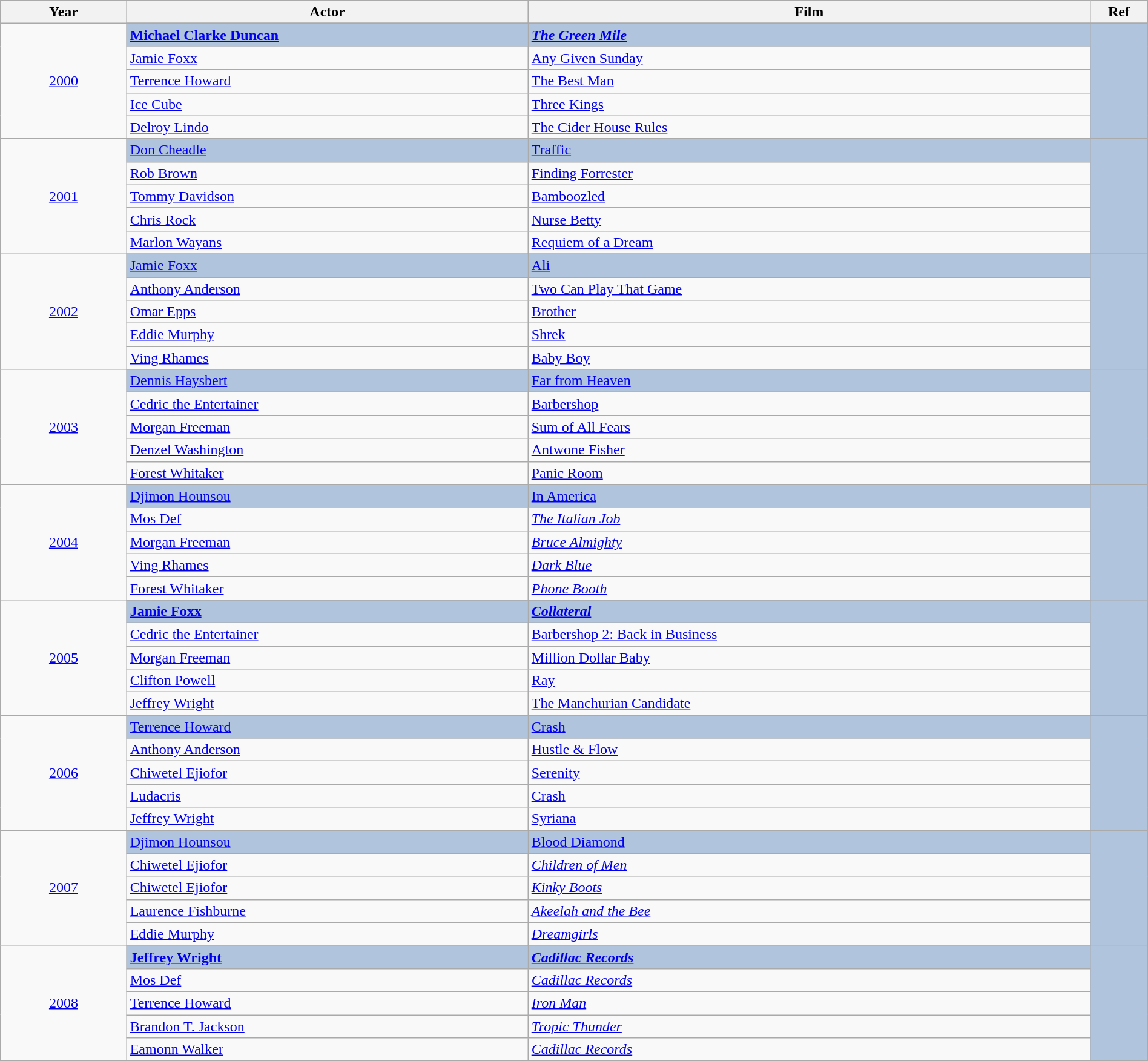<table class="wikitable" style="width:100%;">
<tr style="background:#bebebe;">
<th style="width:11%;">Year</th>
<th style="width:35%;">Actor</th>
<th style="width:49%;">Film</th>
<th style="width:5%;">Ref</th>
</tr>
<tr>
<td rowspan="6" align="center"><a href='#'>2000</a></td>
</tr>
<tr style="background:#B0C4DE">
<td><strong><a href='#'>Michael Clarke Duncan</a></strong></td>
<td><strong><em><a href='#'>The Green Mile</a><em> <strong></td>
<td rowspan="6" align="center"></td>
</tr>
<tr>
<td><a href='#'>Jamie Foxx</a></td>
<td></em><a href='#'>Any Given Sunday</a><em></td>
</tr>
<tr>
<td><a href='#'>Terrence Howard</a></td>
<td></em><a href='#'>The Best Man</a><em></td>
</tr>
<tr>
<td><a href='#'>Ice Cube</a></td>
<td></em><a href='#'>Three Kings</a><em></td>
</tr>
<tr>
<td><a href='#'>Delroy Lindo</a></td>
<td></em><a href='#'>The Cider House Rules</a><em></td>
</tr>
<tr>
<td rowspan="6" align="center"><a href='#'>2001</a></td>
</tr>
<tr style="background:#B0C4DE">
<td></strong><a href='#'>Don Cheadle</a><strong></td>
<td></em></strong><a href='#'>Traffic</a><strong><em></td>
<td rowspan="6" align="center"></td>
</tr>
<tr>
<td><a href='#'>Rob Brown</a></td>
<td></em><a href='#'>Finding Forrester</a><em></td>
</tr>
<tr>
<td><a href='#'>Tommy Davidson</a></td>
<td></em><a href='#'>Bamboozled</a><em></td>
</tr>
<tr>
<td><a href='#'>Chris Rock</a></td>
<td></em><a href='#'>Nurse Betty</a><em></td>
</tr>
<tr>
<td><a href='#'>Marlon Wayans</a></td>
<td></em><a href='#'>Requiem of a Dream</a><em></td>
</tr>
<tr>
<td rowspan="6" align="center"><a href='#'>2002</a></td>
</tr>
<tr style="background:#B0C4DE">
<td></strong><a href='#'>Jamie Foxx</a><strong></td>
<td></em></strong><a href='#'>Ali</a><strong><em></td>
<td rowspan="6" align="center"></td>
</tr>
<tr>
<td><a href='#'>Anthony Anderson</a></td>
<td></em><a href='#'>Two Can Play That Game</a><em></td>
</tr>
<tr>
<td><a href='#'>Omar Epps</a></td>
<td></em><a href='#'>Brother</a><em></td>
</tr>
<tr>
<td><a href='#'>Eddie Murphy</a></td>
<td></em><a href='#'>Shrek</a><em></td>
</tr>
<tr>
<td><a href='#'>Ving Rhames</a></td>
<td></em><a href='#'>Baby Boy</a><em></td>
</tr>
<tr>
<td rowspan="6" align="center"><a href='#'>2003</a></td>
</tr>
<tr style="background:#B0C4DE">
<td></strong><a href='#'>Dennis Haysbert</a><strong></td>
<td></em></strong><a href='#'>Far from Heaven</a><strong><em></td>
<td rowspan="6" align="center"></td>
</tr>
<tr>
<td><a href='#'>Cedric the Entertainer</a></td>
<td></em><a href='#'>Barbershop</a><em></td>
</tr>
<tr>
<td><a href='#'>Morgan Freeman</a></td>
<td></em><a href='#'>Sum of All Fears</a><em></td>
</tr>
<tr>
<td><a href='#'>Denzel Washington</a></td>
<td></em><a href='#'>Antwone Fisher</a><em></td>
</tr>
<tr>
<td><a href='#'>Forest Whitaker</a></td>
<td></em><a href='#'>Panic Room</a><em></td>
</tr>
<tr>
<td rowspan="6" align="center"><a href='#'>2004</a></td>
</tr>
<tr style="background:#B0C4DE">
<td></strong><a href='#'>Djimon Hounsou</a><strong></td>
<td></em></strong><a href='#'>In America</a></em> </strong></td>
<td rowspan="6" align="center"></td>
</tr>
<tr>
<td><a href='#'>Mos Def</a></td>
<td><em><a href='#'>The Italian Job</a></em></td>
</tr>
<tr>
<td><a href='#'>Morgan Freeman</a></td>
<td><em><a href='#'>Bruce Almighty</a></em></td>
</tr>
<tr>
<td><a href='#'>Ving Rhames</a></td>
<td><em><a href='#'>Dark Blue</a></em></td>
</tr>
<tr>
<td><a href='#'>Forest Whitaker</a></td>
<td><em><a href='#'>Phone Booth</a></em></td>
</tr>
<tr>
<td rowspan="6" align="center"><a href='#'>2005</a></td>
</tr>
<tr style="background:#B0C4DE">
<td><strong><a href='#'>Jamie Foxx</a></strong></td>
<td><strong><em><a href='#'>Collateral</a><em> <strong></td>
<td rowspan="6" align="center"></td>
</tr>
<tr>
<td><a href='#'>Cedric the Entertainer</a></td>
<td></em><a href='#'>Barbershop 2: Back in Business</a><em></td>
</tr>
<tr>
<td><a href='#'>Morgan Freeman</a></td>
<td></em><a href='#'>Million Dollar Baby</a><em></td>
</tr>
<tr>
<td><a href='#'>Clifton Powell</a></td>
<td></em><a href='#'>Ray</a><em></td>
</tr>
<tr>
<td><a href='#'>Jeffrey Wright</a></td>
<td></em><a href='#'>The Manchurian Candidate</a><em></td>
</tr>
<tr>
<td rowspan="6" align="center"><a href='#'>2006</a></td>
</tr>
<tr style="background:#B0C4DE">
<td></strong><a href='#'>Terrence Howard</a><strong></td>
<td></em></strong><a href='#'>Crash</a><strong><em></td>
<td rowspan="6" align="center"></td>
</tr>
<tr>
<td><a href='#'>Anthony Anderson</a></td>
<td></em><a href='#'>Hustle & Flow</a><em></td>
</tr>
<tr>
<td><a href='#'>Chiwetel Ejiofor</a></td>
<td></em><a href='#'>Serenity</a><em></td>
</tr>
<tr>
<td><a href='#'>Ludacris</a></td>
<td></em><a href='#'>Crash</a><em></td>
</tr>
<tr>
<td><a href='#'>Jeffrey Wright</a></td>
<td></em><a href='#'>Syriana</a><em></td>
</tr>
<tr>
<td rowspan="6" align="center"><a href='#'>2007</a></td>
</tr>
<tr style="background:#B0C4DE">
<td></strong><a href='#'>Djimon Hounsou</a><strong></td>
<td></em></strong><a href='#'>Blood Diamond</a></em> </strong></td>
<td rowspan="6" align="center"></td>
</tr>
<tr>
<td><a href='#'>Chiwetel Ejiofor</a></td>
<td><em><a href='#'>Children of Men</a></em></td>
</tr>
<tr>
<td><a href='#'>Chiwetel Ejiofor</a></td>
<td><em><a href='#'>Kinky Boots</a></em></td>
</tr>
<tr>
<td><a href='#'>Laurence Fishburne</a></td>
<td><em><a href='#'>Akeelah and the Bee</a></em></td>
</tr>
<tr>
<td><a href='#'>Eddie Murphy</a></td>
<td><em><a href='#'>Dreamgirls</a></em></td>
</tr>
<tr>
<td rowspan="6" align="center"><a href='#'>2008</a></td>
</tr>
<tr style="background:#B0C4DE">
<td><strong><a href='#'>Jeffrey Wright</a></strong></td>
<td><strong><em><a href='#'>Cadillac Records</a></em></strong></td>
<td rowspan="6" align="center"></td>
</tr>
<tr>
<td><a href='#'>Mos Def</a></td>
<td><em><a href='#'>Cadillac Records</a></em></td>
</tr>
<tr>
<td><a href='#'>Terrence Howard</a></td>
<td><em><a href='#'>Iron Man</a></em></td>
</tr>
<tr>
<td><a href='#'>Brandon T. Jackson</a></td>
<td><em><a href='#'>Tropic Thunder</a></em></td>
</tr>
<tr>
<td><a href='#'>Eamonn Walker</a></td>
<td><em><a href='#'>Cadillac Records</a></em></td>
</tr>
</table>
